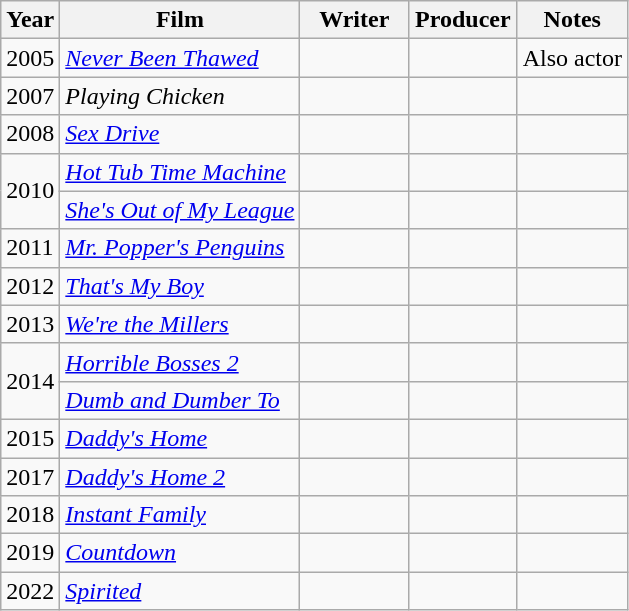<table class="wikitable">
<tr>
<th>Year</th>
<th>Film</th>
<th width=65>Writer</th>
<th width=65>Producer</th>
<th>Notes</th>
</tr>
<tr>
<td>2005</td>
<td><em><a href='#'>Never Been Thawed</a></em></td>
<td></td>
<td></td>
<td>Also actor</td>
</tr>
<tr>
<td>2007</td>
<td><em>Playing Chicken</em></td>
<td></td>
<td></td>
<td></td>
</tr>
<tr>
<td>2008</td>
<td><em><a href='#'>Sex Drive</a></em></td>
<td></td>
<td></td>
<td></td>
</tr>
<tr>
<td rowspan=2>2010</td>
<td><em><a href='#'>Hot Tub Time Machine</a></em></td>
<td></td>
<td></td>
<td></td>
</tr>
<tr>
<td><em><a href='#'>She's Out of My League</a></em></td>
<td></td>
<td></td>
<td></td>
</tr>
<tr>
<td>2011</td>
<td><em><a href='#'>Mr. Popper's Penguins</a></em></td>
<td></td>
<td></td>
<td></td>
</tr>
<tr>
<td>2012</td>
<td><em><a href='#'>That's My Boy</a></em></td>
<td></td>
<td></td>
<td></td>
</tr>
<tr>
<td>2013</td>
<td><em><a href='#'>We're the Millers</a></em></td>
<td></td>
<td></td>
<td></td>
</tr>
<tr>
<td rowspan=2>2014</td>
<td><em><a href='#'>Horrible Bosses 2</a></em></td>
<td></td>
<td></td>
<td></td>
</tr>
<tr>
<td><em><a href='#'>Dumb and Dumber To</a></em></td>
<td></td>
<td></td>
<td></td>
</tr>
<tr>
<td>2015</td>
<td><em><a href='#'>Daddy's Home</a></em></td>
<td></td>
<td></td>
<td></td>
</tr>
<tr>
<td>2017</td>
<td><em><a href='#'>Daddy's Home 2</a></em></td>
<td></td>
<td></td>
<td></td>
</tr>
<tr>
<td>2018</td>
<td><em><a href='#'>Instant Family</a></em></td>
<td></td>
<td></td>
<td></td>
</tr>
<tr>
<td>2019</td>
<td><em><a href='#'>Countdown</a></em></td>
<td></td>
<td></td>
<td></td>
</tr>
<tr>
<td>2022</td>
<td><em><a href='#'>Spirited</a></em></td>
<td></td>
<td></td>
<td></td>
</tr>
</table>
